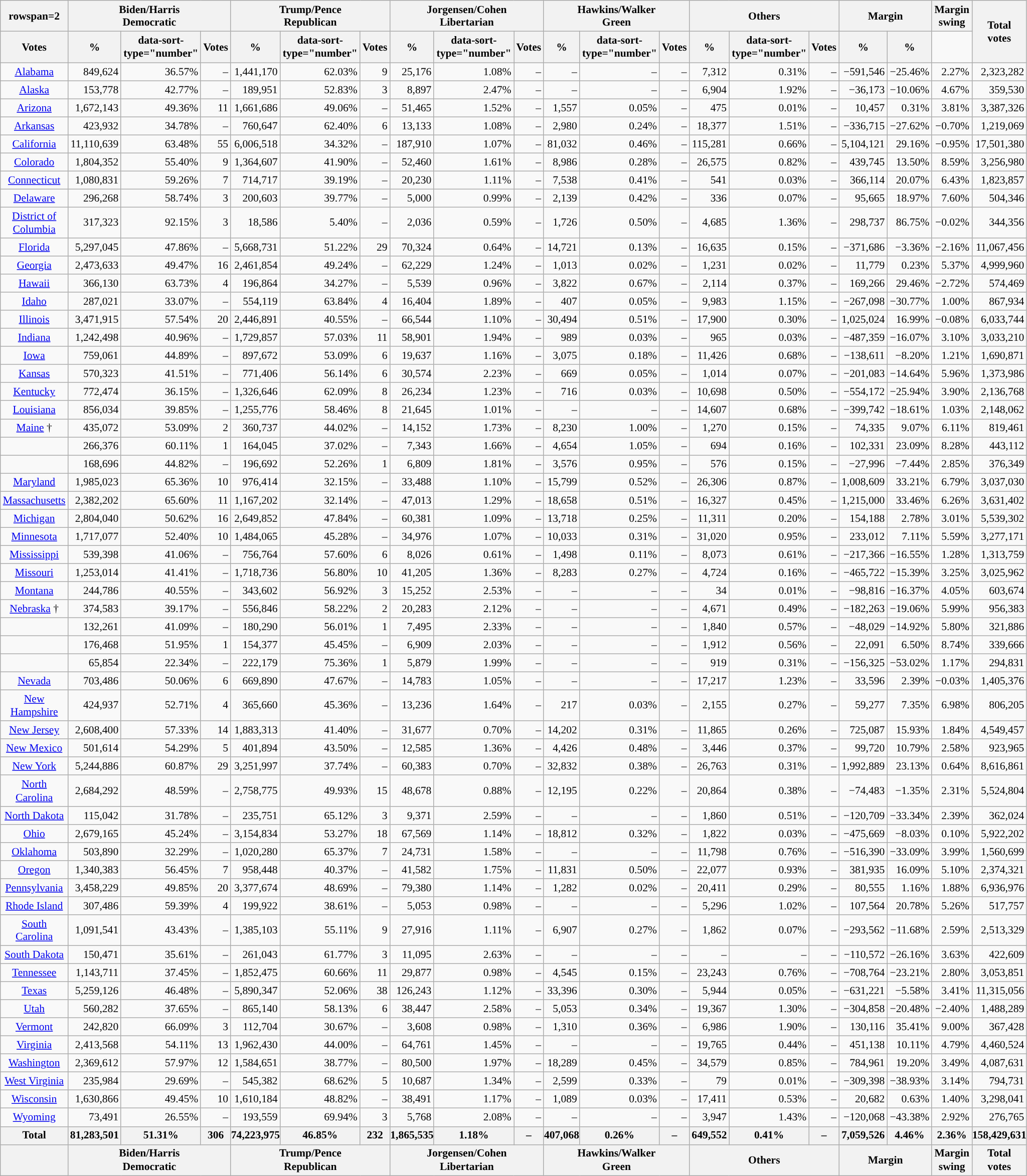<table class="wikitable sortable" style="text-align:right;font-size:90%;line-height:1.2">
<tr>
<th>rowspan=2 </th>
<th colspan="3">Biden/Harris<br>Democratic</th>
<th colspan="3">Trump/Pence<br>Republican</th>
<th colspan="3">Jorgensen/Cohen<br>Libertarian</th>
<th colspan="3">Hawkins/Walker<br>Green</th>
<th colspan="3">Others</th>
<th colspan="2">Margin</th>
<th>Margin<br>swing</th>
<th rowspan="2" data-sort-type="number">Total<br>votes</th>
</tr>
<tr>
<th data-sort-type="number" style="padding-left:0.2em">Votes</th>
<th data-sort-type="number">%</th>
<th>data-sort-type="number" </th>
<th data-sort-type="number" style="padding-left:0.2em">Votes</th>
<th data-sort-type="number">%</th>
<th>data-sort-type="number" </th>
<th data-sort-type="number" style="padding-left:0.2em">Votes</th>
<th data-sort-type="number">%</th>
<th>data-sort-type="number" </th>
<th data-sort-type="number" style="padding-left:0.2em">Votes</th>
<th data-sort-type="number">%</th>
<th>data-sort-type="number" </th>
<th data-sort-type="number" style="padding-left:0.2em">Votes</th>
<th data-sort-type="number">%</th>
<th>data-sort-type="number" </th>
<th data-sort-type="number" style="padding-left:0.2em">Votes</th>
<th data-sort-type="number">%</th>
<th data-sort-type="number">%</th>
</tr>
<tr>
<td style=text-align:center><a href='#'>Alabama</a></td>
<td>849,624</td>
<td>36.57%</td>
<td>–</td>
<td>1,441,170</td>
<td>62.03%</td>
<td>9</td>
<td>25,176</td>
<td>1.08%</td>
<td>–</td>
<td>–</td>
<td>–</td>
<td>–</td>
<td>7,312</td>
<td>0.31%</td>
<td>–</td>
<td>−591,546</td>
<td>−25.46%</td>
<td>2.27%</td>
<td>2,323,282</td>
</tr>
<tr>
<td style=text-align:center><a href='#'>Alaska</a></td>
<td>153,778</td>
<td>42.77%</td>
<td>–</td>
<td>189,951</td>
<td>52.83%</td>
<td>3</td>
<td>8,897</td>
<td>2.47%</td>
<td>–</td>
<td>–</td>
<td>–</td>
<td>–</td>
<td>6,904</td>
<td>1.92%</td>
<td>–</td>
<td>−36,173</td>
<td>−10.06%</td>
<td>4.67%</td>
<td>359,530</td>
</tr>
<tr>
<td style=text-align:center><a href='#'>Arizona</a></td>
<td>1,672,143</td>
<td>49.36%</td>
<td>11</td>
<td>1,661,686</td>
<td>49.06%</td>
<td>–</td>
<td>51,465</td>
<td>1.52%</td>
<td>–</td>
<td>1,557</td>
<td>0.05%</td>
<td>–</td>
<td>475</td>
<td>0.01%</td>
<td>–</td>
<td>10,457</td>
<td>0.31%</td>
<td>3.81%</td>
<td>3,387,326</td>
</tr>
<tr>
<td style=text-align:center><a href='#'>Arkansas</a></td>
<td>423,932</td>
<td>34.78%</td>
<td>–</td>
<td>760,647</td>
<td>62.40%</td>
<td>6</td>
<td>13,133</td>
<td>1.08%</td>
<td>–</td>
<td>2,980</td>
<td>0.24%</td>
<td>–</td>
<td>18,377</td>
<td>1.51%</td>
<td>–</td>
<td>−336,715</td>
<td>−27.62%</td>
<td>−0.70%</td>
<td>1,219,069</td>
</tr>
<tr>
<td style=text-align:center><a href='#'>California</a></td>
<td>11,110,639</td>
<td>63.48%</td>
<td>55</td>
<td>6,006,518</td>
<td>34.32%</td>
<td>–</td>
<td>187,910</td>
<td>1.07%</td>
<td>–</td>
<td>81,032</td>
<td>0.46%</td>
<td>–</td>
<td>115,281</td>
<td>0.66%</td>
<td>–</td>
<td>5,104,121</td>
<td>29.16%</td>
<td>−0.95%</td>
<td>17,501,380</td>
</tr>
<tr>
<td style=text-align:center><a href='#'>Colorado</a></td>
<td>1,804,352</td>
<td>55.40%</td>
<td>9</td>
<td>1,364,607</td>
<td>41.90%</td>
<td>–</td>
<td>52,460</td>
<td>1.61%</td>
<td>–</td>
<td>8,986</td>
<td>0.28%</td>
<td>–</td>
<td>26,575</td>
<td>0.82%</td>
<td>–</td>
<td>439,745</td>
<td>13.50%</td>
<td>8.59%</td>
<td>3,256,980</td>
</tr>
<tr>
<td style=text-align:center><a href='#'>Connecticut</a></td>
<td>1,080,831</td>
<td>59.26%</td>
<td>7</td>
<td>714,717</td>
<td>39.19%</td>
<td>–</td>
<td>20,230</td>
<td>1.11%</td>
<td>–</td>
<td>7,538</td>
<td>0.41%</td>
<td>–</td>
<td>541</td>
<td>0.03%</td>
<td>–</td>
<td>366,114</td>
<td>20.07%</td>
<td>6.43%</td>
<td>1,823,857</td>
</tr>
<tr>
<td style=text-align:center><a href='#'>Delaware</a></td>
<td>296,268</td>
<td>58.74%</td>
<td>3</td>
<td>200,603</td>
<td>39.77%</td>
<td>–</td>
<td>5,000</td>
<td>0.99%</td>
<td>–</td>
<td>2,139</td>
<td>0.42%</td>
<td>–</td>
<td>336</td>
<td>0.07%</td>
<td>–</td>
<td>95,665</td>
<td>18.97%</td>
<td>7.60%</td>
<td>504,346</td>
</tr>
<tr>
<td style=text-align:center><a href='#'>District of Columbia</a></td>
<td>317,323</td>
<td>92.15%</td>
<td>3</td>
<td>18,586</td>
<td>5.40%</td>
<td>–</td>
<td>2,036</td>
<td>0.59%</td>
<td>–</td>
<td>1,726</td>
<td>0.50%</td>
<td>–</td>
<td>4,685</td>
<td>1.36%</td>
<td>–</td>
<td>298,737</td>
<td>86.75%</td>
<td>−0.02%</td>
<td>344,356</td>
</tr>
<tr>
<td style=text-align:center><a href='#'>Florida</a></td>
<td>5,297,045</td>
<td>47.86%</td>
<td>–</td>
<td>5,668,731</td>
<td>51.22%</td>
<td>29</td>
<td>70,324</td>
<td>0.64%</td>
<td>–</td>
<td>14,721</td>
<td>0.13%</td>
<td>–</td>
<td>16,635</td>
<td>0.15%</td>
<td>–</td>
<td>−371,686</td>
<td>−3.36%</td>
<td>−2.16%</td>
<td>11,067,456</td>
</tr>
<tr>
<td style=text-align:center><a href='#'>Georgia</a></td>
<td>2,473,633</td>
<td>49.47%</td>
<td>16</td>
<td>2,461,854</td>
<td>49.24%</td>
<td>–</td>
<td>62,229</td>
<td>1.24%</td>
<td>–</td>
<td>1,013</td>
<td>0.02%</td>
<td>–</td>
<td>1,231</td>
<td>0.02%</td>
<td>–</td>
<td>11,779</td>
<td>0.23%</td>
<td>5.37%</td>
<td>4,999,960</td>
</tr>
<tr>
<td style=text-align:center><a href='#'>Hawaii</a></td>
<td>366,130</td>
<td>63.73%</td>
<td>4</td>
<td>196,864</td>
<td>34.27%</td>
<td>–</td>
<td>5,539</td>
<td>0.96%</td>
<td>–</td>
<td>3,822</td>
<td>0.67%</td>
<td>–</td>
<td>2,114</td>
<td>0.37%</td>
<td>–</td>
<td>169,266</td>
<td>29.46%</td>
<td>−2.72%</td>
<td>574,469</td>
</tr>
<tr>
<td style=text-align:center><a href='#'>Idaho</a></td>
<td>287,021</td>
<td>33.07%</td>
<td>–</td>
<td>554,119</td>
<td>63.84%</td>
<td>4</td>
<td>16,404</td>
<td>1.89%</td>
<td>–</td>
<td>407</td>
<td>0.05%</td>
<td>–</td>
<td>9,983</td>
<td>1.15%</td>
<td>–</td>
<td>−267,098</td>
<td>−30.77%</td>
<td>1.00%</td>
<td>867,934</td>
</tr>
<tr>
<td style=text-align:center><a href='#'>Illinois</a></td>
<td>3,471,915</td>
<td>57.54%</td>
<td>20</td>
<td>2,446,891</td>
<td>40.55%</td>
<td>–</td>
<td>66,544</td>
<td>1.10%</td>
<td>–</td>
<td>30,494</td>
<td>0.51%</td>
<td>–</td>
<td>17,900</td>
<td>0.30%</td>
<td>–</td>
<td>1,025,024</td>
<td>16.99%</td>
<td>−0.08%</td>
<td>6,033,744</td>
</tr>
<tr>
<td style=text-align:center><a href='#'>Indiana</a></td>
<td>1,242,498</td>
<td>40.96%</td>
<td>–</td>
<td>1,729,857</td>
<td>57.03%</td>
<td>11</td>
<td>58,901</td>
<td>1.94%</td>
<td>–</td>
<td>989</td>
<td>0.03%</td>
<td>–</td>
<td>965</td>
<td>0.03%</td>
<td>–</td>
<td>−487,359</td>
<td>−16.07%</td>
<td>3.10%</td>
<td>3,033,210</td>
</tr>
<tr>
<td style=text-align:center><a href='#'>Iowa</a></td>
<td>759,061</td>
<td>44.89%</td>
<td>–</td>
<td>897,672</td>
<td>53.09%</td>
<td>6</td>
<td>19,637</td>
<td>1.16%</td>
<td>–</td>
<td>3,075</td>
<td>0.18%</td>
<td>–</td>
<td>11,426</td>
<td>0.68%</td>
<td>–</td>
<td>−138,611</td>
<td>−8.20%</td>
<td>1.21%</td>
<td>1,690,871</td>
</tr>
<tr>
<td style=text-align:center><a href='#'>Kansas</a></td>
<td>570,323</td>
<td>41.51%</td>
<td>–</td>
<td>771,406</td>
<td>56.14%</td>
<td>6</td>
<td>30,574</td>
<td>2.23%</td>
<td>–</td>
<td>669</td>
<td>0.05%</td>
<td>–</td>
<td>1,014</td>
<td>0.07%</td>
<td>–</td>
<td>−201,083</td>
<td>−14.64%</td>
<td>5.96%</td>
<td>1,373,986</td>
</tr>
<tr>
<td style=text-align:center><a href='#'>Kentucky</a></td>
<td>772,474</td>
<td>36.15%</td>
<td>–</td>
<td>1,326,646</td>
<td>62.09%</td>
<td>8</td>
<td>26,234</td>
<td>1.23%</td>
<td>–</td>
<td>716</td>
<td>0.03%</td>
<td>–</td>
<td>10,698</td>
<td>0.50%</td>
<td>–</td>
<td>−554,172</td>
<td>−25.94%</td>
<td>3.90%</td>
<td>2,136,768</td>
</tr>
<tr>
<td style=text-align:center><a href='#'>Louisiana</a></td>
<td>856,034</td>
<td>39.85%</td>
<td>–</td>
<td>1,255,776</td>
<td>58.46%</td>
<td>8</td>
<td>21,645</td>
<td>1.01%</td>
<td>–</td>
<td>–</td>
<td>–</td>
<td>–</td>
<td>14,607</td>
<td>0.68%</td>
<td>–</td>
<td>−399,742</td>
<td>−18.61%</td>
<td>1.03%</td>
<td>2,148,062</td>
</tr>
<tr>
<td style=text-align:center class=nowrap><a href='#'>Maine</a> †</td>
<td>435,072</td>
<td>53.09%</td>
<td>2</td>
<td>360,737</td>
<td>44.02%</td>
<td>–</td>
<td>14,152</td>
<td>1.73%</td>
<td>–</td>
<td>8,230</td>
<td>1.00%</td>
<td>–</td>
<td>1,270</td>
<td>0.15%</td>
<td>–</td>
<td>74,335</td>
<td>9.07%</td>
<td>6.11%</td>
<td>819,461</td>
</tr>
<tr style="background:">
<td style=text-align:center></td>
<td>266,376</td>
<td>60.11%</td>
<td>1</td>
<td>164,045</td>
<td>37.02%</td>
<td>–</td>
<td>7,343</td>
<td>1.66%</td>
<td>–</td>
<td>4,654</td>
<td>1.05%</td>
<td>–</td>
<td>694</td>
<td>0.16%</td>
<td>–</td>
<td>102,331</td>
<td>23.09%</td>
<td>8.28%</td>
<td>443,112</td>
</tr>
<tr style="background:">
<td style=text-align:center></td>
<td>168,696</td>
<td>44.82%</td>
<td>–</td>
<td>196,692</td>
<td>52.26%</td>
<td>1</td>
<td>6,809</td>
<td>1.81%</td>
<td>–</td>
<td>3,576</td>
<td>0.95%</td>
<td>–</td>
<td>576</td>
<td>0.15%</td>
<td>–</td>
<td>−27,996</td>
<td>−7.44%</td>
<td>2.85%</td>
<td>376,349</td>
</tr>
<tr>
<td style=text-align:center><a href='#'>Maryland</a></td>
<td>1,985,023</td>
<td>65.36%</td>
<td>10</td>
<td>976,414</td>
<td>32.15%</td>
<td>–</td>
<td>33,488</td>
<td>1.10%</td>
<td>–</td>
<td>15,799</td>
<td>0.52%</td>
<td>–</td>
<td>26,306</td>
<td>0.87%</td>
<td>–</td>
<td>1,008,609</td>
<td>33.21%</td>
<td>6.79%</td>
<td>3,037,030</td>
</tr>
<tr>
<td style=text-align:center><a href='#'>Massachusetts</a></td>
<td>2,382,202</td>
<td>65.60%</td>
<td>11</td>
<td>1,167,202</td>
<td>32.14%</td>
<td>–</td>
<td>47,013</td>
<td>1.29%</td>
<td>–</td>
<td>18,658</td>
<td>0.51%</td>
<td>–</td>
<td>16,327</td>
<td>0.45%</td>
<td>–</td>
<td>1,215,000</td>
<td>33.46%</td>
<td>6.26%</td>
<td>3,631,402</td>
</tr>
<tr>
<td style=text-align:center><a href='#'>Michigan</a></td>
<td>2,804,040</td>
<td>50.62%</td>
<td>16</td>
<td>2,649,852</td>
<td>47.84%</td>
<td>–</td>
<td>60,381</td>
<td>1.09%</td>
<td>–</td>
<td>13,718</td>
<td>0.25%</td>
<td>–</td>
<td>11,311</td>
<td>0.20%</td>
<td>–</td>
<td>154,188</td>
<td>2.78%</td>
<td>3.01%</td>
<td>5,539,302</td>
</tr>
<tr>
<td style=text-align:center><a href='#'>Minnesota</a></td>
<td>1,717,077</td>
<td>52.40%</td>
<td>10</td>
<td>1,484,065</td>
<td>45.28%</td>
<td>–</td>
<td>34,976</td>
<td>1.07%</td>
<td>–</td>
<td>10,033</td>
<td>0.31%</td>
<td>–</td>
<td>31,020</td>
<td>0.95%</td>
<td>–</td>
<td>233,012</td>
<td>7.11%</td>
<td>5.59%</td>
<td>3,277,171</td>
</tr>
<tr>
<td style=text-align:center><a href='#'>Mississippi</a></td>
<td>539,398</td>
<td>41.06%</td>
<td>–</td>
<td>756,764</td>
<td>57.60%</td>
<td>6</td>
<td>8,026</td>
<td>0.61%</td>
<td>–</td>
<td>1,498</td>
<td>0.11%</td>
<td>–</td>
<td>8,073</td>
<td>0.61%</td>
<td>–</td>
<td>−217,366</td>
<td>−16.55%</td>
<td>1.28%</td>
<td>1,313,759</td>
</tr>
<tr>
<td style=text-align:center><a href='#'>Missouri</a></td>
<td>1,253,014</td>
<td>41.41%</td>
<td>–</td>
<td>1,718,736</td>
<td>56.80%</td>
<td>10</td>
<td>41,205</td>
<td>1.36%</td>
<td>–</td>
<td>8,283</td>
<td>0.27%</td>
<td>–</td>
<td>4,724</td>
<td>0.16%</td>
<td>–</td>
<td>−465,722</td>
<td>−15.39%</td>
<td>3.25%</td>
<td>3,025,962</td>
</tr>
<tr>
<td style=text-align:center><a href='#'>Montana</a></td>
<td>244,786</td>
<td>40.55%</td>
<td>–</td>
<td>343,602</td>
<td>56.92%</td>
<td>3</td>
<td>15,252</td>
<td>2.53%</td>
<td>–</td>
<td>–</td>
<td>–</td>
<td>–</td>
<td>34</td>
<td>0.01%</td>
<td>–</td>
<td>−98,816</td>
<td>−16.37%</td>
<td>4.05%</td>
<td>603,674</td>
</tr>
<tr>
<td style=text-align:center><a href='#'>Nebraska</a> †</td>
<td>374,583</td>
<td>39.17%</td>
<td>–</td>
<td>556,846</td>
<td>58.22%</td>
<td>2</td>
<td>20,283</td>
<td>2.12%</td>
<td>–</td>
<td>–</td>
<td>–</td>
<td>–</td>
<td>4,671</td>
<td>0.49%</td>
<td>–</td>
<td>−182,263</td>
<td>−19.06%</td>
<td>5.99%</td>
<td>956,383</td>
</tr>
<tr style="background:">
<td style=text-align:center></td>
<td>132,261</td>
<td>41.09%</td>
<td>–</td>
<td>180,290</td>
<td>56.01%</td>
<td>1</td>
<td>7,495</td>
<td>2.33%</td>
<td>–</td>
<td>–</td>
<td>–</td>
<td>–</td>
<td>1,840</td>
<td>0.57%</td>
<td>–</td>
<td>−48,029</td>
<td>−14.92%</td>
<td>5.80%</td>
<td>321,886</td>
</tr>
<tr style="background:">
<td style=text-align:center></td>
<td>176,468</td>
<td>51.95%</td>
<td>1</td>
<td>154,377</td>
<td>45.45%</td>
<td>–</td>
<td>6,909</td>
<td>2.03%</td>
<td>–</td>
<td>–</td>
<td>–</td>
<td>–</td>
<td>1,912</td>
<td>0.56%</td>
<td>–</td>
<td>22,091</td>
<td>6.50%</td>
<td>8.74%</td>
<td>339,666</td>
</tr>
<tr style="background:">
<td style=text-align:center></td>
<td>65,854</td>
<td>22.34%</td>
<td>–</td>
<td>222,179</td>
<td>75.36%</td>
<td>1</td>
<td>5,879</td>
<td>1.99%</td>
<td>–</td>
<td>–</td>
<td>–</td>
<td>–</td>
<td>919</td>
<td>0.31%</td>
<td>–</td>
<td>−156,325</td>
<td>−53.02%</td>
<td>1.17%</td>
<td>294,831</td>
</tr>
<tr>
<td style=text-align:center><a href='#'>Nevada</a></td>
<td>703,486</td>
<td>50.06%</td>
<td>6</td>
<td>669,890</td>
<td>47.67%</td>
<td>–</td>
<td>14,783</td>
<td>1.05%</td>
<td>–</td>
<td>–</td>
<td>–</td>
<td>–</td>
<td>17,217</td>
<td>1.23%</td>
<td>–</td>
<td>33,596</td>
<td>2.39%</td>
<td>−0.03%</td>
<td>1,405,376</td>
</tr>
<tr>
<td style=text-align:center><a href='#'>New Hampshire</a></td>
<td>424,937</td>
<td>52.71%</td>
<td>4</td>
<td>365,660</td>
<td>45.36%</td>
<td>–</td>
<td>13,236</td>
<td>1.64%</td>
<td>–</td>
<td>217</td>
<td>0.03%</td>
<td>–</td>
<td>2,155</td>
<td>0.27%</td>
<td>–</td>
<td>59,277</td>
<td>7.35%</td>
<td>6.98%</td>
<td>806,205</td>
</tr>
<tr>
<td style=text-align:center><a href='#'>New Jersey</a></td>
<td>2,608,400</td>
<td>57.33%</td>
<td>14</td>
<td>1,883,313</td>
<td>41.40%</td>
<td>–</td>
<td>31,677</td>
<td>0.70%</td>
<td>–</td>
<td>14,202</td>
<td>0.31%</td>
<td>–</td>
<td>11,865</td>
<td>0.26%</td>
<td>–</td>
<td>725,087</td>
<td>15.93%</td>
<td>1.84%</td>
<td>4,549,457</td>
</tr>
<tr>
<td style=text-align:center><a href='#'>New Mexico</a></td>
<td>501,614</td>
<td>54.29%</td>
<td>5</td>
<td>401,894</td>
<td>43.50%</td>
<td>–</td>
<td>12,585</td>
<td>1.36%</td>
<td>–</td>
<td>4,426</td>
<td>0.48%</td>
<td>–</td>
<td>3,446</td>
<td>0.37%</td>
<td>–</td>
<td>99,720</td>
<td>10.79%</td>
<td>2.58%</td>
<td>923,965</td>
</tr>
<tr>
<td style=text-align:center><a href='#'>New York</a></td>
<td>5,244,886</td>
<td>60.87%</td>
<td>29</td>
<td>3,251,997</td>
<td>37.74%</td>
<td>–</td>
<td>60,383</td>
<td>0.70%</td>
<td>–</td>
<td>32,832</td>
<td>0.38%</td>
<td>–</td>
<td>26,763</td>
<td>0.31%</td>
<td>–</td>
<td>1,992,889</td>
<td>23.13%</td>
<td>0.64%</td>
<td>8,616,861</td>
</tr>
<tr>
<td style=text-align:center><a href='#'>North Carolina</a></td>
<td>2,684,292</td>
<td>48.59%</td>
<td>–</td>
<td>2,758,775</td>
<td>49.93%</td>
<td>15</td>
<td>48,678</td>
<td>0.88%</td>
<td>–</td>
<td>12,195</td>
<td>0.22%</td>
<td>–</td>
<td>20,864</td>
<td>0.38%</td>
<td>–</td>
<td>−74,483</td>
<td>−1.35%</td>
<td>2.31%</td>
<td>5,524,804</td>
</tr>
<tr>
<td style=text-align:center><a href='#'>North Dakota</a></td>
<td>115,042</td>
<td>31.78%</td>
<td>–</td>
<td>235,751</td>
<td>65.12%</td>
<td>3</td>
<td>9,371</td>
<td>2.59%</td>
<td>–</td>
<td>–</td>
<td>–</td>
<td>–</td>
<td>1,860</td>
<td>0.51%</td>
<td>–</td>
<td>−120,709</td>
<td>−33.34%</td>
<td>2.39%</td>
<td>362,024</td>
</tr>
<tr>
<td style=text-align:center><a href='#'>Ohio</a></td>
<td>2,679,165</td>
<td>45.24%</td>
<td>–</td>
<td>3,154,834</td>
<td>53.27%</td>
<td>18</td>
<td>67,569</td>
<td>1.14%</td>
<td>–</td>
<td>18,812</td>
<td>0.32%</td>
<td>–</td>
<td>1,822</td>
<td>0.03%</td>
<td>–</td>
<td>−475,669</td>
<td>−8.03%</td>
<td>0.10%</td>
<td>5,922,202</td>
</tr>
<tr>
<td style=text-align:center><a href='#'>Oklahoma</a></td>
<td>503,890</td>
<td>32.29%</td>
<td>–</td>
<td>1,020,280</td>
<td>65.37%</td>
<td>7</td>
<td>24,731</td>
<td>1.58%</td>
<td>–</td>
<td>–</td>
<td>–</td>
<td>–</td>
<td>11,798</td>
<td>0.76%</td>
<td>–</td>
<td>−516,390</td>
<td>−33.09%</td>
<td>3.99%</td>
<td>1,560,699</td>
</tr>
<tr>
<td style=text-align:center><a href='#'>Oregon</a></td>
<td>1,340,383</td>
<td>56.45%</td>
<td>7</td>
<td>958,448</td>
<td>40.37%</td>
<td>–</td>
<td>41,582</td>
<td>1.75%</td>
<td>–</td>
<td>11,831</td>
<td>0.50%</td>
<td>–</td>
<td>22,077</td>
<td>0.93%</td>
<td>–</td>
<td>381,935</td>
<td>16.09%</td>
<td>5.10%</td>
<td>2,374,321</td>
</tr>
<tr>
<td style=text-align:center><a href='#'>Pennsylvania</a></td>
<td>3,458,229</td>
<td>49.85%</td>
<td>20</td>
<td>3,377,674</td>
<td>48.69%</td>
<td>–</td>
<td>79,380</td>
<td>1.14%</td>
<td>–</td>
<td>1,282</td>
<td>0.02%</td>
<td>–</td>
<td>20,411</td>
<td>0.29%</td>
<td>–</td>
<td>80,555</td>
<td>1.16%</td>
<td>1.88%</td>
<td>6,936,976</td>
</tr>
<tr>
<td style=text-align:center><a href='#'>Rhode Island</a></td>
<td>307,486</td>
<td>59.39%</td>
<td>4</td>
<td>199,922</td>
<td>38.61%</td>
<td>–</td>
<td>5,053</td>
<td>0.98%</td>
<td>–</td>
<td>–</td>
<td>–</td>
<td>–</td>
<td>5,296</td>
<td>1.02%</td>
<td>–</td>
<td>107,564</td>
<td>20.78%</td>
<td>5.26%</td>
<td>517,757</td>
</tr>
<tr>
<td style=text-align:center><a href='#'>South Carolina</a></td>
<td>1,091,541</td>
<td>43.43%</td>
<td>–</td>
<td>1,385,103</td>
<td>55.11%</td>
<td>9</td>
<td>27,916</td>
<td>1.11%</td>
<td>–</td>
<td>6,907</td>
<td>0.27%</td>
<td>–</td>
<td>1,862</td>
<td>0.07%</td>
<td>–</td>
<td>−293,562</td>
<td>−11.68%</td>
<td>2.59%</td>
<td>2,513,329</td>
</tr>
<tr>
<td style=text-align:center><a href='#'>South Dakota</a></td>
<td>150,471</td>
<td>35.61%</td>
<td>–</td>
<td>261,043</td>
<td>61.77%</td>
<td>3</td>
<td>11,095</td>
<td>2.63%</td>
<td>–</td>
<td>–</td>
<td>–</td>
<td>–</td>
<td>–</td>
<td>–</td>
<td>–</td>
<td>−110,572</td>
<td>−26.16%</td>
<td>3.63%</td>
<td>422,609</td>
</tr>
<tr>
<td style=text-align:center><a href='#'>Tennessee</a></td>
<td>1,143,711</td>
<td>37.45%</td>
<td>–</td>
<td>1,852,475</td>
<td>60.66%</td>
<td>11</td>
<td>29,877</td>
<td>0.98%</td>
<td>–</td>
<td>4,545</td>
<td>0.15%</td>
<td>–</td>
<td>23,243</td>
<td>0.76%</td>
<td>–</td>
<td>−708,764</td>
<td>−23.21%</td>
<td>2.80%</td>
<td>3,053,851</td>
</tr>
<tr>
<td style=text-align:center><a href='#'>Texas</a></td>
<td>5,259,126</td>
<td>46.48%</td>
<td>–</td>
<td>5,890,347</td>
<td>52.06%</td>
<td>38</td>
<td>126,243</td>
<td>1.12%</td>
<td>–</td>
<td>33,396</td>
<td>0.30%</td>
<td>–</td>
<td>5,944</td>
<td>0.05%</td>
<td>–</td>
<td>−631,221</td>
<td>−5.58%</td>
<td>3.41%</td>
<td>11,315,056</td>
</tr>
<tr>
<td style=text-align:center><a href='#'>Utah</a></td>
<td>560,282</td>
<td>37.65%</td>
<td>–</td>
<td>865,140</td>
<td>58.13%</td>
<td>6</td>
<td>38,447</td>
<td>2.58%</td>
<td>–</td>
<td>5,053</td>
<td>0.34%</td>
<td>–</td>
<td>19,367</td>
<td>1.30%</td>
<td>–</td>
<td>−304,858</td>
<td>−20.48%</td>
<td>−2.40%</td>
<td>1,488,289</td>
</tr>
<tr>
<td style=text-align:center><a href='#'>Vermont</a></td>
<td>242,820</td>
<td>66.09%</td>
<td>3</td>
<td>112,704</td>
<td>30.67%</td>
<td>–</td>
<td>3,608</td>
<td>0.98%</td>
<td>–</td>
<td>1,310</td>
<td>0.36%</td>
<td>–</td>
<td>6,986</td>
<td>1.90%</td>
<td>–</td>
<td>130,116</td>
<td>35.41%</td>
<td>9.00%</td>
<td>367,428</td>
</tr>
<tr>
<td style=text-align:center><a href='#'>Virginia</a></td>
<td>2,413,568</td>
<td>54.11%</td>
<td>13</td>
<td>1,962,430</td>
<td>44.00%</td>
<td>–</td>
<td>64,761</td>
<td>1.45%</td>
<td>–</td>
<td>–</td>
<td>–</td>
<td>–</td>
<td>19,765</td>
<td>0.44%</td>
<td>–</td>
<td>451,138</td>
<td>10.11%</td>
<td>4.79%</td>
<td>4,460,524</td>
</tr>
<tr>
<td style=text-align:center><a href='#'>Washington</a></td>
<td>2,369,612</td>
<td>57.97%</td>
<td>12</td>
<td>1,584,651</td>
<td>38.77%</td>
<td>–</td>
<td>80,500</td>
<td>1.97%</td>
<td>–</td>
<td>18,289</td>
<td>0.45%</td>
<td>–</td>
<td>34,579</td>
<td>0.85%</td>
<td>–</td>
<td>784,961</td>
<td>19.20%</td>
<td>3.49%</td>
<td>4,087,631</td>
</tr>
<tr>
<td style=text-align:center><a href='#'>West Virginia</a></td>
<td>235,984</td>
<td>29.69%</td>
<td>–</td>
<td>545,382</td>
<td>68.62%</td>
<td>5</td>
<td>10,687</td>
<td>1.34%</td>
<td>–</td>
<td>2,599</td>
<td>0.33%</td>
<td>–</td>
<td>79</td>
<td>0.01%</td>
<td>–</td>
<td>−309,398</td>
<td>−38.93%</td>
<td>3.14%</td>
<td>794,731</td>
</tr>
<tr>
<td style=text-align:center><a href='#'>Wisconsin</a></td>
<td>1,630,866</td>
<td>49.45%</td>
<td>10</td>
<td>1,610,184</td>
<td>48.82%</td>
<td>–</td>
<td>38,491</td>
<td>1.17%</td>
<td>–</td>
<td>1,089</td>
<td>0.03%</td>
<td>–</td>
<td>17,411</td>
<td>0.53%</td>
<td>–</td>
<td>20,682</td>
<td>0.63%</td>
<td>1.40%</td>
<td>3,298,041</td>
</tr>
<tr>
<td style=text-align:center><a href='#'>Wyoming</a></td>
<td>73,491</td>
<td>26.55%</td>
<td>–</td>
<td>193,559</td>
<td>69.94%</td>
<td>3</td>
<td>5,768</td>
<td>2.08%</td>
<td>–</td>
<td>–</td>
<td>–</td>
<td>–</td>
<td>3,947</td>
<td>1.43%</td>
<td>–</td>
<td>−120,068</td>
<td>−43.38%</td>
<td>2.92%</td>
<td>276,765</td>
</tr>
<tr>
<th>Total</th>
<th style=padding:0>81,283,501</th>
<th>51.31%</th>
<th style=padding:0>306</th>
<th style=padding:0>74,223,975</th>
<th>46.85%</th>
<th style=padding:0>232</th>
<th style=padding:0>1,865,535</th>
<th>1.18%</th>
<th>–</th>
<th style=padding:0>407,068</th>
<th>0.26%</th>
<th>–</th>
<th style=padding:0>649,552</th>
<th>0.41%</th>
<th>–</th>
<th style=padding:0>7,059,526</th>
<th>4.46%</th>
<th>2.36%</th>
<th style=padding:0>158,429,631</th>
</tr>
<tr>
<th></th>
<th colspan="3">Biden/Harris<br>Democratic</th>
<th colspan="3">Trump/Pence<br>Republican</th>
<th colspan="3">Jorgensen/Cohen<br>Libertarian</th>
<th colspan="3">Hawkins/Walker<br>Green</th>
<th colspan="3">Others</th>
<th colspan="2">Margin</th>
<th>Margin<br>swing</th>
<th>Total<br>votes</th>
</tr>
</table>
